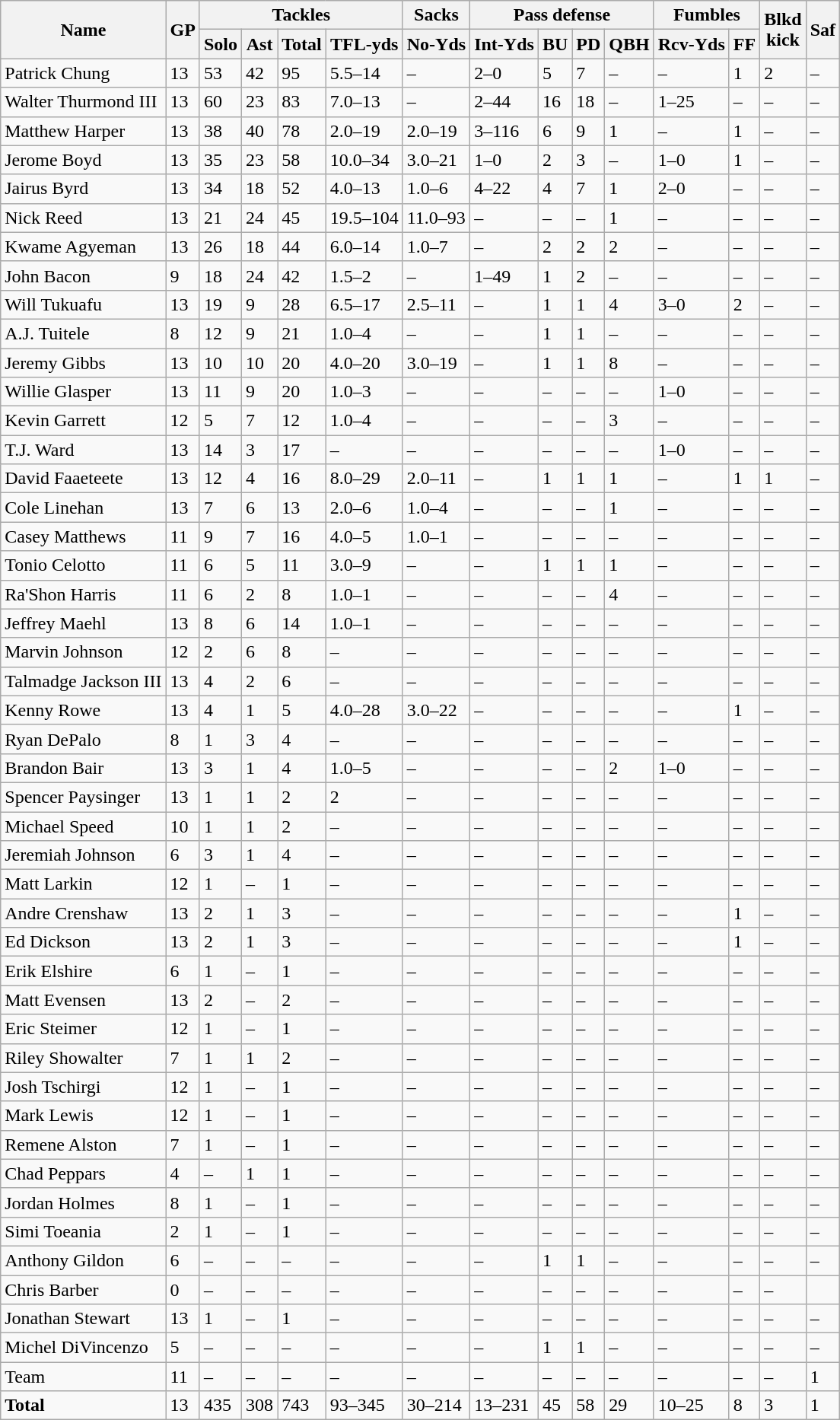<table class="wikitable" style="white-space:nowrap;">
<tr>
<th rowspan="2">Name</th>
<th rowspan="2">GP</th>
<th colspan="4">Tackles</th>
<th>Sacks</th>
<th colspan="4">Pass defense</th>
<th colspan="2">Fumbles</th>
<th rowspan="2">Blkd<br>kick</th>
<th rowspan="2">Saf</th>
</tr>
<tr>
<th>Solo</th>
<th>Ast</th>
<th>Total</th>
<th>TFL-yds</th>
<th>No-Yds</th>
<th>Int-Yds</th>
<th>BU</th>
<th>PD</th>
<th>QBH</th>
<th>Rcv-Yds</th>
<th>FF</th>
</tr>
<tr>
<td>Patrick Chung</td>
<td>13</td>
<td>53</td>
<td>42</td>
<td>95</td>
<td>5.5–14</td>
<td>–</td>
<td>2–0</td>
<td>5</td>
<td>7</td>
<td>–</td>
<td>–</td>
<td>1</td>
<td>2</td>
<td>–</td>
</tr>
<tr>
<td>Walter Thurmond III</td>
<td>13</td>
<td>60</td>
<td>23</td>
<td>83</td>
<td>7.0–13</td>
<td>–</td>
<td>2–44</td>
<td>16</td>
<td>18</td>
<td>–</td>
<td>1–25</td>
<td>–</td>
<td>–</td>
<td>–</td>
</tr>
<tr>
<td>Matthew Harper</td>
<td>13</td>
<td>38</td>
<td>40</td>
<td>78</td>
<td>2.0–19</td>
<td>2.0–19</td>
<td>3–116</td>
<td>6</td>
<td>9</td>
<td>1</td>
<td>–</td>
<td>1</td>
<td>–</td>
<td>–</td>
</tr>
<tr>
<td>Jerome Boyd</td>
<td>13</td>
<td>35</td>
<td>23</td>
<td>58</td>
<td>10.0–34</td>
<td>3.0–21</td>
<td>1–0</td>
<td>2</td>
<td>3</td>
<td>–</td>
<td>1–0</td>
<td>1</td>
<td>–</td>
<td>–</td>
</tr>
<tr>
<td>Jairus Byrd</td>
<td>13</td>
<td>34</td>
<td>18</td>
<td>52</td>
<td>4.0–13</td>
<td>1.0–6</td>
<td>4–22</td>
<td>4</td>
<td>7</td>
<td>1</td>
<td>2–0</td>
<td>–</td>
<td>–</td>
<td>–</td>
</tr>
<tr>
<td>Nick Reed</td>
<td>13</td>
<td>21</td>
<td>24</td>
<td>45</td>
<td>19.5–104</td>
<td>11.0–93</td>
<td>–</td>
<td>–</td>
<td>–</td>
<td>1</td>
<td>–</td>
<td>–</td>
<td>–</td>
<td>–</td>
</tr>
<tr>
<td>Kwame Agyeman</td>
<td>13</td>
<td>26</td>
<td>18</td>
<td>44</td>
<td>6.0–14</td>
<td>1.0–7</td>
<td>–</td>
<td>2</td>
<td>2</td>
<td>2</td>
<td>–</td>
<td>–</td>
<td>–</td>
<td>–</td>
</tr>
<tr>
<td>John Bacon</td>
<td>9</td>
<td>18</td>
<td>24</td>
<td>42</td>
<td>1.5–2</td>
<td>–</td>
<td>1–49</td>
<td>1</td>
<td>2</td>
<td>–</td>
<td>–</td>
<td>–</td>
<td>–</td>
<td>–</td>
</tr>
<tr>
<td>Will Tukuafu</td>
<td>13</td>
<td>19</td>
<td>9</td>
<td>28</td>
<td>6.5–17</td>
<td>2.5–11</td>
<td>–</td>
<td>1</td>
<td>1</td>
<td>4</td>
<td>3–0</td>
<td>2</td>
<td>–</td>
<td>–</td>
</tr>
<tr>
<td>A.J. Tuitele</td>
<td>8</td>
<td>12</td>
<td>9</td>
<td>21</td>
<td>1.0–4</td>
<td>–</td>
<td>–</td>
<td>1</td>
<td>1</td>
<td>–</td>
<td>–</td>
<td>–</td>
<td>–</td>
<td>–</td>
</tr>
<tr>
<td>Jeremy Gibbs</td>
<td>13</td>
<td>10</td>
<td>10</td>
<td>20</td>
<td>4.0–20</td>
<td>3.0–19</td>
<td>–</td>
<td>1</td>
<td>1</td>
<td>8</td>
<td>–</td>
<td>–</td>
<td>–</td>
<td>–</td>
</tr>
<tr>
<td>Willie Glasper</td>
<td>13</td>
<td>11</td>
<td>9</td>
<td>20</td>
<td>1.0–3</td>
<td>–</td>
<td>–</td>
<td>–</td>
<td>–</td>
<td>–</td>
<td>1–0</td>
<td>–</td>
<td>–</td>
<td>–</td>
</tr>
<tr>
<td>Kevin Garrett</td>
<td>12</td>
<td>5</td>
<td>7</td>
<td>12</td>
<td>1.0–4</td>
<td>–</td>
<td>–</td>
<td>–</td>
<td>–</td>
<td>3</td>
<td>–</td>
<td>–</td>
<td>–</td>
<td>–</td>
</tr>
<tr>
<td>T.J. Ward</td>
<td>13</td>
<td>14</td>
<td>3</td>
<td>17</td>
<td>–</td>
<td>–</td>
<td>–</td>
<td>–</td>
<td>–</td>
<td>–</td>
<td>1–0</td>
<td>–</td>
<td>–</td>
<td>–</td>
</tr>
<tr>
<td>David Faaeteete</td>
<td>13</td>
<td>12</td>
<td>4</td>
<td>16</td>
<td>8.0–29</td>
<td>2.0–11</td>
<td>–</td>
<td>1</td>
<td>1</td>
<td>1</td>
<td>–</td>
<td>1</td>
<td>1</td>
<td>–</td>
</tr>
<tr>
<td>Cole Linehan</td>
<td>13</td>
<td>7</td>
<td>6</td>
<td>13</td>
<td>2.0–6</td>
<td>1.0–4</td>
<td>–</td>
<td>–</td>
<td>–</td>
<td>1</td>
<td>–</td>
<td>–</td>
<td>–</td>
<td>–</td>
</tr>
<tr>
<td>Casey Matthews</td>
<td>11</td>
<td>9</td>
<td>7</td>
<td>16</td>
<td>4.0–5</td>
<td>1.0–1</td>
<td>–</td>
<td>–</td>
<td>–</td>
<td>–</td>
<td>–</td>
<td>–</td>
<td>–</td>
<td>–</td>
</tr>
<tr>
<td>Tonio Celotto</td>
<td>11</td>
<td>6</td>
<td>5</td>
<td>11</td>
<td>3.0–9</td>
<td>–</td>
<td>–</td>
<td>1</td>
<td>1</td>
<td>1</td>
<td>–</td>
<td>–</td>
<td>–</td>
<td>–</td>
</tr>
<tr>
<td>Ra'Shon Harris</td>
<td>11</td>
<td>6</td>
<td>2</td>
<td>8</td>
<td>1.0–1</td>
<td>–</td>
<td>–</td>
<td>–</td>
<td>–</td>
<td>4</td>
<td>–</td>
<td>–</td>
<td>–</td>
<td>–</td>
</tr>
<tr>
<td>Jeffrey Maehl</td>
<td>13</td>
<td>8</td>
<td>6</td>
<td>14</td>
<td>1.0–1</td>
<td>–</td>
<td>–</td>
<td>–</td>
<td>–</td>
<td>–</td>
<td>–</td>
<td>–</td>
<td>–</td>
<td>–</td>
</tr>
<tr>
<td>Marvin Johnson</td>
<td>12</td>
<td>2</td>
<td>6</td>
<td>8</td>
<td>–</td>
<td>–</td>
<td>–</td>
<td>–</td>
<td>–</td>
<td>–</td>
<td>–</td>
<td>–</td>
<td>–</td>
<td>–</td>
</tr>
<tr>
<td>Talmadge Jackson III</td>
<td>13</td>
<td>4</td>
<td>2</td>
<td>6</td>
<td>–</td>
<td>–</td>
<td>–</td>
<td>–</td>
<td>–</td>
<td>–</td>
<td>–</td>
<td>–</td>
<td>–</td>
<td>–</td>
</tr>
<tr>
<td>Kenny Rowe</td>
<td>13</td>
<td>4</td>
<td>1</td>
<td>5</td>
<td>4.0–28</td>
<td>3.0–22</td>
<td>–</td>
<td>–</td>
<td>–</td>
<td>–</td>
<td>–</td>
<td>1</td>
<td>–</td>
<td>–</td>
</tr>
<tr>
<td>Ryan DePalo</td>
<td>8</td>
<td>1</td>
<td>3</td>
<td>4</td>
<td>–</td>
<td>–</td>
<td>–</td>
<td>–</td>
<td>–</td>
<td>–</td>
<td>–</td>
<td>–</td>
<td>–</td>
<td>–</td>
</tr>
<tr>
<td>Brandon Bair</td>
<td>13</td>
<td>3</td>
<td>1</td>
<td>4</td>
<td>1.0–5</td>
<td>–</td>
<td>–</td>
<td>–</td>
<td>–</td>
<td>2</td>
<td>1–0</td>
<td>–</td>
<td>–</td>
<td>–</td>
</tr>
<tr>
<td>Spencer Paysinger</td>
<td>13</td>
<td>1</td>
<td>1</td>
<td>2</td>
<td>2</td>
<td>–</td>
<td>–</td>
<td>–</td>
<td>–</td>
<td>–</td>
<td>–</td>
<td>–</td>
<td>–</td>
<td>–</td>
</tr>
<tr>
<td>Michael Speed</td>
<td>10</td>
<td>1</td>
<td>1</td>
<td>2</td>
<td>–</td>
<td>–</td>
<td>–</td>
<td>–</td>
<td>–</td>
<td>–</td>
<td>–</td>
<td>–</td>
<td>–</td>
<td>–</td>
</tr>
<tr>
<td>Jeremiah Johnson</td>
<td>6</td>
<td>3</td>
<td>1</td>
<td>4</td>
<td>–</td>
<td>–</td>
<td>–</td>
<td>–</td>
<td>–</td>
<td>–</td>
<td>–</td>
<td>–</td>
<td>–</td>
<td>–</td>
</tr>
<tr>
<td>Matt Larkin</td>
<td>12</td>
<td>1</td>
<td>–</td>
<td>1</td>
<td>–</td>
<td>–</td>
<td>–</td>
<td>–</td>
<td>–</td>
<td>–</td>
<td>–</td>
<td>–</td>
<td>–</td>
<td>–</td>
</tr>
<tr>
<td>Andre Crenshaw</td>
<td>13</td>
<td>2</td>
<td>1</td>
<td>3</td>
<td>–</td>
<td>–</td>
<td>–</td>
<td>–</td>
<td>–</td>
<td>–</td>
<td>–</td>
<td>1</td>
<td>–</td>
<td>–</td>
</tr>
<tr>
<td>Ed Dickson</td>
<td>13</td>
<td>2</td>
<td>1</td>
<td>3</td>
<td>–</td>
<td>–</td>
<td>–</td>
<td>–</td>
<td>–</td>
<td>–</td>
<td>–</td>
<td>1</td>
<td>–</td>
<td>–</td>
</tr>
<tr>
<td>Erik Elshire</td>
<td>6</td>
<td>1</td>
<td>–</td>
<td>1</td>
<td>–</td>
<td>–</td>
<td>–</td>
<td>–</td>
<td>–</td>
<td>–</td>
<td>–</td>
<td>–</td>
<td>–</td>
<td>–</td>
</tr>
<tr>
<td>Matt Evensen</td>
<td>13</td>
<td>2</td>
<td>–</td>
<td>2</td>
<td>–</td>
<td>–</td>
<td>–</td>
<td>–</td>
<td>–</td>
<td>–</td>
<td>–</td>
<td>–</td>
<td>–</td>
<td>–</td>
</tr>
<tr>
<td>Eric Steimer</td>
<td>12</td>
<td>1</td>
<td>–</td>
<td>1</td>
<td>–</td>
<td>–</td>
<td>–</td>
<td>–</td>
<td>–</td>
<td>–</td>
<td>–</td>
<td>–</td>
<td>–</td>
<td>–</td>
</tr>
<tr>
<td>Riley Showalter</td>
<td>7</td>
<td>1</td>
<td>1</td>
<td>2</td>
<td>–</td>
<td>–</td>
<td>–</td>
<td>–</td>
<td>–</td>
<td>–</td>
<td>–</td>
<td>–</td>
<td>–</td>
<td>–</td>
</tr>
<tr>
<td>Josh Tschirgi</td>
<td>12</td>
<td>1</td>
<td>–</td>
<td>1</td>
<td>–</td>
<td>–</td>
<td>–</td>
<td>–</td>
<td>–</td>
<td>–</td>
<td>–</td>
<td>–</td>
<td>–</td>
<td>–</td>
</tr>
<tr>
<td>Mark Lewis</td>
<td>12</td>
<td>1</td>
<td>–</td>
<td>1</td>
<td>–</td>
<td>–</td>
<td>–</td>
<td>–</td>
<td>–</td>
<td>–</td>
<td>–</td>
<td>–</td>
<td>–</td>
<td>–</td>
</tr>
<tr>
<td>Remene Alston</td>
<td>7</td>
<td>1</td>
<td>–</td>
<td>1</td>
<td>–</td>
<td>–</td>
<td>–</td>
<td>–</td>
<td>–</td>
<td>–</td>
<td>–</td>
<td>–</td>
<td>–</td>
<td>–</td>
</tr>
<tr>
<td>Chad Peppars</td>
<td>4</td>
<td>–</td>
<td>1</td>
<td>1</td>
<td>–</td>
<td>–</td>
<td>–</td>
<td>–</td>
<td>–</td>
<td>–</td>
<td>–</td>
<td>–</td>
<td>–</td>
<td>–</td>
</tr>
<tr>
<td>Jordan Holmes</td>
<td>8</td>
<td>1</td>
<td>–</td>
<td>1</td>
<td>–</td>
<td>–</td>
<td>–</td>
<td>–</td>
<td>–</td>
<td>–</td>
<td>–</td>
<td>–</td>
<td>–</td>
<td>–</td>
</tr>
<tr>
<td>Simi Toeania</td>
<td>2</td>
<td>1</td>
<td>–</td>
<td>1</td>
<td>–</td>
<td>–</td>
<td>–</td>
<td>–</td>
<td>–</td>
<td>–</td>
<td>–</td>
<td>–</td>
<td>–</td>
<td>–</td>
</tr>
<tr>
<td>Anthony Gildon</td>
<td>6</td>
<td>–</td>
<td>–</td>
<td>–</td>
<td>–</td>
<td>–</td>
<td>–</td>
<td>1</td>
<td>1</td>
<td>–</td>
<td>–</td>
<td>–</td>
<td>–</td>
<td>–</td>
</tr>
<tr>
<td>Chris Barber</td>
<td>0</td>
<td>–</td>
<td>–</td>
<td>–</td>
<td>–</td>
<td>–</td>
<td>–</td>
<td>–</td>
<td>–</td>
<td>–</td>
<td>–</td>
<td>–</td>
<td>–</td>
</tr>
<tr>
<td>Jonathan Stewart</td>
<td>13</td>
<td>1</td>
<td>–</td>
<td>1</td>
<td>–</td>
<td>–</td>
<td>–</td>
<td>–</td>
<td>–</td>
<td>–</td>
<td>–</td>
<td>–</td>
<td>–</td>
<td>–</td>
</tr>
<tr>
<td>Michel DiVincenzo</td>
<td>5</td>
<td>–</td>
<td>–</td>
<td>–</td>
<td>–</td>
<td>–</td>
<td>–</td>
<td>1</td>
<td>1</td>
<td>–</td>
<td>–</td>
<td>–</td>
<td>–</td>
<td>–</td>
</tr>
<tr>
<td>Team</td>
<td>11</td>
<td>–</td>
<td>–</td>
<td>–</td>
<td>–</td>
<td>–</td>
<td>–</td>
<td>–</td>
<td>–</td>
<td>–</td>
<td>–</td>
<td>–</td>
<td>–</td>
<td>1</td>
</tr>
<tr>
<td><strong>Total</strong></td>
<td>13</td>
<td>435</td>
<td>308</td>
<td>743</td>
<td>93–345</td>
<td>30–214</td>
<td>13–231</td>
<td>45</td>
<td>58</td>
<td>29</td>
<td>10–25</td>
<td>8</td>
<td>3</td>
<td>1</td>
</tr>
</table>
